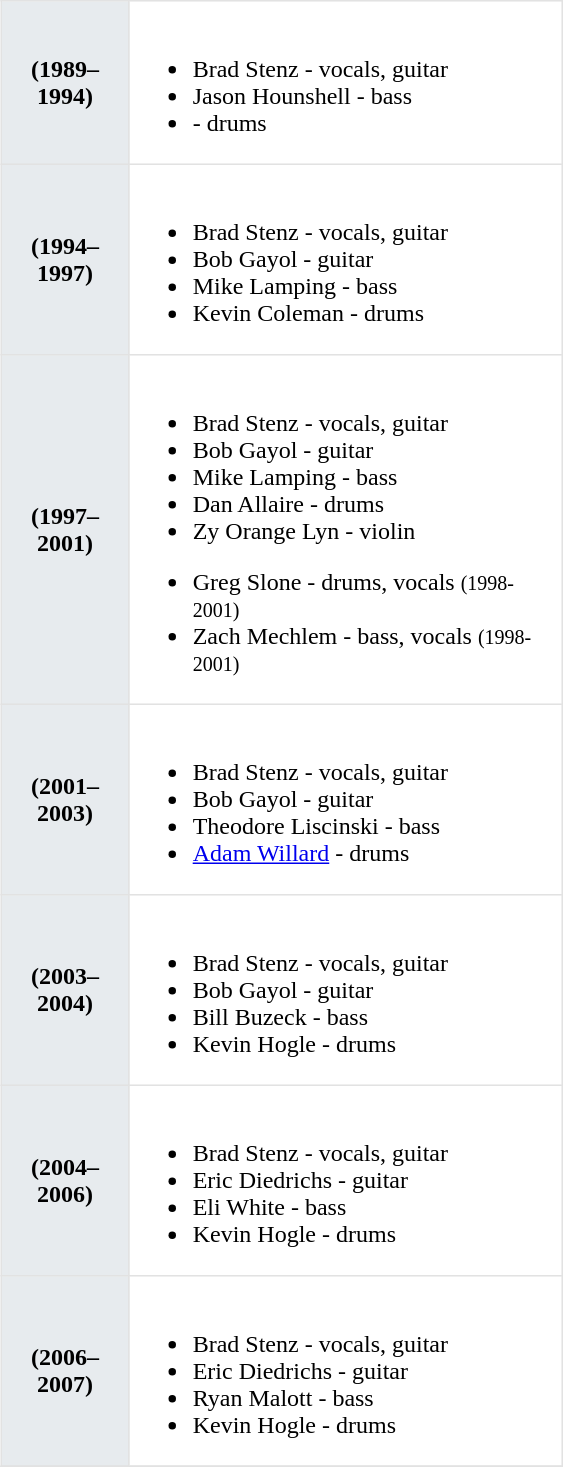<table class="toccolours"  border=1 cellpadding=2 cellspacing=0 style="float: right; width: 375px; margin: 0 0 1em 1em; border-collapse: collapse; border: 1px solid #E2E2E2;">
<tr>
<th bgcolor="#E7EBEE">(1989–1994)</th>
<td><br><ul><li>Brad Stenz - vocals, guitar</li><li>Jason Hounshell - bass</li><li> - drums</li></ul></td>
</tr>
<tr>
<th bgcolor="#E7EBEE">(1994–1997)</th>
<td><br><ul><li>Brad Stenz - vocals, guitar</li><li>Bob Gayol - guitar</li><li>Mike Lamping - bass</li><li>Kevin Coleman - drums</li></ul></td>
</tr>
<tr>
<th bgcolor="#E7EBEE">(1997–2001)</th>
<td><br><ul><li>Brad Stenz - vocals, guitar</li><li>Bob Gayol - guitar</li><li>Mike Lamping - bass</li><li>Dan Allaire - drums</li><li>Zy Orange Lyn - violin</li></ul><ul><li>Greg Slone - drums, vocals <small>(1998-2001)</small></li><li>Zach Mechlem - bass, vocals <small>(1998-2001)</small></li></ul></td>
</tr>
<tr>
<th bgcolor="#E7EBEE">(2001–2003)</th>
<td><br><ul><li>Brad Stenz - vocals, guitar</li><li>Bob Gayol - guitar</li><li>Theodore Liscinski - bass</li><li><a href='#'>Adam Willard</a> - drums</li></ul></td>
</tr>
<tr>
<th bgcolor="#E7EBEE">(2003–2004)</th>
<td><br><ul><li>Brad Stenz - vocals, guitar</li><li>Bob Gayol - guitar</li><li>Bill Buzeck - bass</li><li>Kevin Hogle - drums</li></ul></td>
</tr>
<tr>
<th bgcolor="#E7EBEE">(2004–2006)</th>
<td><br><ul><li>Brad Stenz - vocals, guitar</li><li>Eric Diedrichs - guitar</li><li>Eli White - bass</li><li>Kevin Hogle - drums</li></ul></td>
</tr>
<tr>
<th bgcolor="#E7EBEE">(2006–2007)</th>
<td><br><ul><li>Brad Stenz - vocals, guitar</li><li>Eric Diedrichs - guitar</li><li>Ryan Malott - bass</li><li>Kevin Hogle - drums</li></ul></td>
</tr>
<tr>
</tr>
</table>
